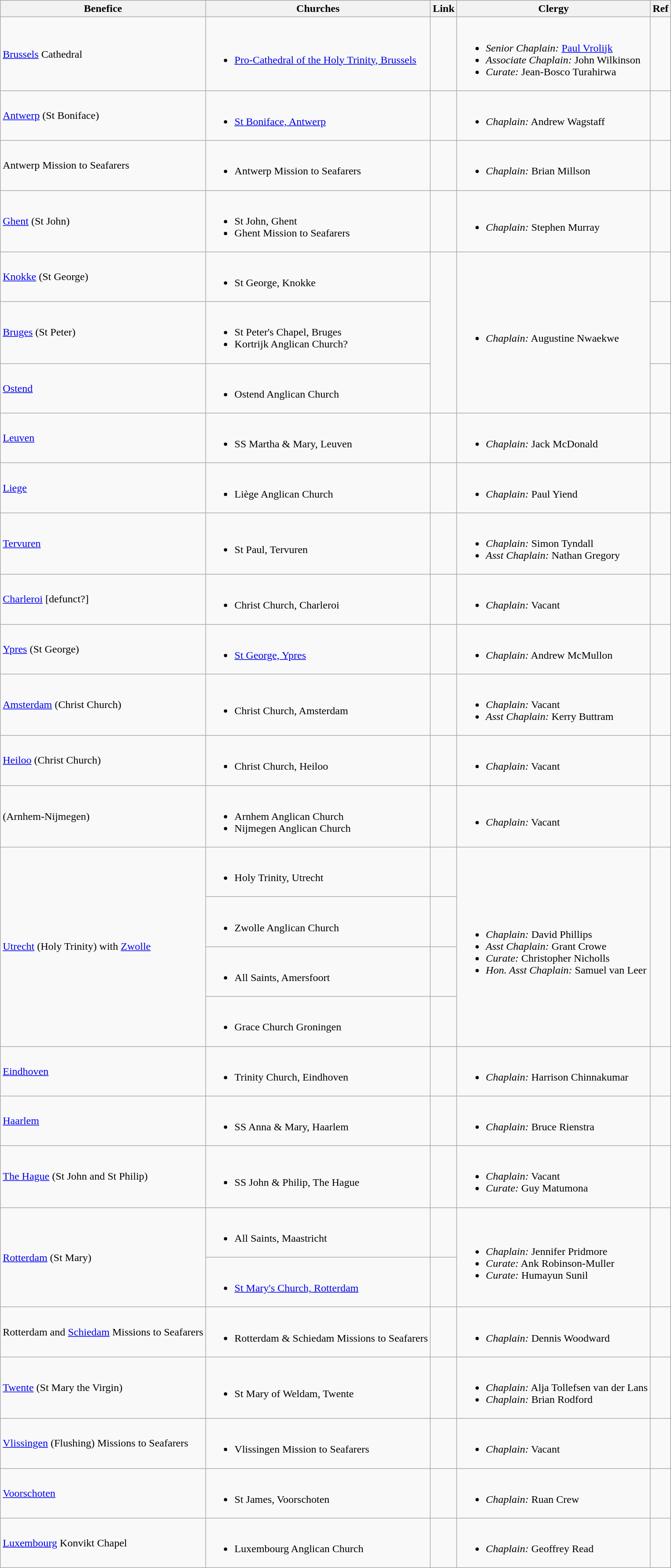<table class="wikitable">
<tr>
<th>Benefice</th>
<th>Churches</th>
<th>Link</th>
<th>Clergy</th>
<th>Ref</th>
</tr>
<tr>
<td><a href='#'>Brussels</a> Cathedral</td>
<td><br><ul><li><a href='#'>Pro-Cathedral of the Holy Trinity, Brussels</a></li></ul></td>
<td></td>
<td><br><ul><li><em>Senior Chaplain:</em> <a href='#'>Paul Vrolijk</a></li><li><em>Associate Chaplain:</em> John Wilkinson</li><li><em>Curate:</em> Jean-Bosco Turahirwa</li></ul></td>
<td></td>
</tr>
<tr>
<td><a href='#'>Antwerp</a> (St Boniface)</td>
<td><br><ul><li><a href='#'>St Boniface, Antwerp</a></li></ul></td>
<td></td>
<td><br><ul><li><em>Chaplain:</em> Andrew Wagstaff</li></ul></td>
<td></td>
</tr>
<tr>
<td>Antwerp Mission to Seafarers</td>
<td><br><ul><li>Antwerp Mission to Seafarers</li></ul></td>
<td> </td>
<td><br><ul><li><em>Chaplain:</em> Brian Millson</li></ul></td>
<td></td>
</tr>
<tr>
<td><a href='#'>Ghent</a> (St John)</td>
<td><br><ul><li>St John, Ghent</li><li>Ghent Mission to Seafarers</li></ul></td>
<td></td>
<td><br><ul><li><em>Chaplain:</em> Stephen Murray</li></ul></td>
<td></td>
</tr>
<tr>
<td><a href='#'>Knokke</a> (St George)</td>
<td><br><ul><li>St George, Knokke</li></ul></td>
<td rowspan="3"></td>
<td rowspan="3"><br><ul><li><em>Chaplain:</em> Augustine Nwaekwe</li></ul></td>
<td></td>
</tr>
<tr>
<td><a href='#'>Bruges</a> (St Peter)</td>
<td><br><ul><li>St Peter's Chapel, Bruges</li><li>Kortrijk Anglican Church?</li></ul></td>
<td></td>
</tr>
<tr>
<td><a href='#'>Ostend</a></td>
<td><br><ul><li>Ostend Anglican Church</li></ul></td>
<td></td>
</tr>
<tr>
<td><a href='#'>Leuven</a></td>
<td><br><ul><li>SS Martha & Mary, Leuven</li></ul></td>
<td></td>
<td><br><ul><li><em>Chaplain:</em> Jack McDonald</li></ul></td>
<td></td>
</tr>
<tr>
<td><a href='#'>Liege</a></td>
<td><br><ul><li>Liège Anglican Church</li></ul></td>
<td></td>
<td><br><ul><li><em>Chaplain:</em> Paul Yiend</li></ul></td>
<td></td>
</tr>
<tr>
<td><a href='#'>Tervuren</a></td>
<td><br><ul><li>St Paul, Tervuren</li></ul></td>
<td> </td>
<td><br><ul><li><em>Chaplain:</em> Simon Tyndall</li><li><em>Asst Chaplain:</em> Nathan Gregory</li></ul></td>
<td></td>
</tr>
<tr>
<td><a href='#'>Charleroi</a> [defunct?]</td>
<td><br><ul><li>Christ Church, Charleroi</li></ul></td>
<td></td>
<td><br><ul><li><em>Chaplain:</em> Vacant</li></ul></td>
<td></td>
</tr>
<tr>
<td><a href='#'>Ypres</a> (St George)</td>
<td><br><ul><li><a href='#'>St George, Ypres</a></li></ul></td>
<td></td>
<td><br><ul><li><em>Chaplain:</em> Andrew McMullon</li></ul></td>
<td></td>
</tr>
<tr>
<td><a href='#'>Amsterdam</a> (Christ Church)</td>
<td><br><ul><li>Christ Church, Amsterdam</li></ul></td>
<td></td>
<td><br><ul><li><em>Chaplain:</em> Vacant</li><li><em>Asst Chaplain:</em> Kerry Buttram</li></ul></td>
<td></td>
</tr>
<tr>
<td><a href='#'>Heiloo</a> (Christ Church)</td>
<td><br><ul><li>Christ Church, Heiloo</li></ul></td>
<td></td>
<td><br><ul><li><em>Chaplain:</em> Vacant</li></ul></td>
<td></td>
</tr>
<tr>
<td>(Arnhem-Nijmegen)</td>
<td><br><ul><li>Arnhem Anglican Church</li><li>Nijmegen Anglican Church</li></ul></td>
<td></td>
<td><br><ul><li><em>Chaplain:</em> Vacant</li></ul></td>
<td></td>
</tr>
<tr>
<td rowspan="4"><a href='#'>Utrecht</a> (Holy Trinity) with <a href='#'>Zwolle</a></td>
<td><br><ul><li>Holy Trinity, Utrecht</li></ul></td>
<td></td>
<td rowspan="4"><br><ul><li><em>Chaplain:</em> David Phillips</li><li><em>Asst Chaplain:</em> Grant Crowe</li><li><em>Curate:</em> Christopher Nicholls</li><li><em>Hon. Asst Chaplain:</em> Samuel van Leer</li></ul></td>
<td rowspan="4"></td>
</tr>
<tr>
<td><br><ul><li>Zwolle Anglican Church</li></ul></td>
<td></td>
</tr>
<tr>
<td><br><ul><li>All Saints, Amersfoort</li></ul></td>
<td></td>
</tr>
<tr>
<td><br><ul><li>Grace Church Groningen</li></ul></td>
<td></td>
</tr>
<tr>
<td><a href='#'>Eindhoven</a></td>
<td><br><ul><li>Trinity Church, Eindhoven</li></ul></td>
<td></td>
<td><br><ul><li><em>Chaplain:</em> Harrison Chinnakumar</li></ul></td>
<td></td>
</tr>
<tr>
<td><a href='#'>Haarlem</a></td>
<td><br><ul><li>SS Anna & Mary, Haarlem</li></ul></td>
<td></td>
<td><br><ul><li><em>Chaplain:</em> Bruce Rienstra</li></ul></td>
<td></td>
</tr>
<tr>
<td><a href='#'>The Hague</a> (St John and St Philip)</td>
<td><br><ul><li>SS John & Philip, The Hague</li></ul></td>
<td></td>
<td><br><ul><li><em>Chaplain:</em> Vacant</li><li><em>Curate:</em> Guy Matumona</li></ul></td>
<td></td>
</tr>
<tr>
<td rowspan="2"><a href='#'>Rotterdam</a> (St Mary)</td>
<td><br><ul><li>All Saints, Maastricht</li></ul></td>
<td></td>
<td rowspan="2"><br><ul><li><em>Chaplain:</em> Jennifer Pridmore</li><li><em>Curate:</em> Ank Robinson-Muller</li><li><em>Curate:</em> Humayun Sunil</li></ul></td>
<td rowspan="2"></td>
</tr>
<tr>
<td><br><ul><li><a href='#'>St Mary's Church, Rotterdam</a></li></ul></td>
<td></td>
</tr>
<tr>
<td>Rotterdam and <a href='#'>Schiedam</a> Missions to Seafarers</td>
<td><br><ul><li>Rotterdam & Schiedam Missions to Seafarers</li></ul></td>
<td></td>
<td><br><ul><li><em>Chaplain:</em> Dennis Woodward</li></ul></td>
<td></td>
</tr>
<tr>
<td><a href='#'>Twente</a> (St Mary the Virgin)</td>
<td><br><ul><li>St Mary of Weldam, Twente</li></ul></td>
<td></td>
<td><br><ul><li><em>Chaplain:</em> Alja Tollefsen van der Lans</li><li><em>Chaplain:</em> Brian Rodford</li></ul></td>
<td></td>
</tr>
<tr>
<td><a href='#'>Vlissingen</a> (Flushing) Missions to Seafarers</td>
<td><br><ul><li>Vlissingen Mission to Seafarers</li></ul></td>
<td></td>
<td><br><ul><li><em>Chaplain:</em> Vacant</li></ul></td>
<td></td>
</tr>
<tr>
<td><a href='#'>Voorschoten</a></td>
<td><br><ul><li>St James, Voorschoten</li></ul></td>
<td></td>
<td><br><ul><li><em>Chaplain:</em> Ruan Crew</li></ul></td>
<td></td>
</tr>
<tr>
<td><a href='#'>Luxembourg</a> Konvikt Chapel</td>
<td><br><ul><li>Luxembourg Anglican Church</li></ul></td>
<td></td>
<td><br><ul><li><em>Chaplain:</em> Geoffrey Read</li></ul></td>
<td></td>
</tr>
</table>
